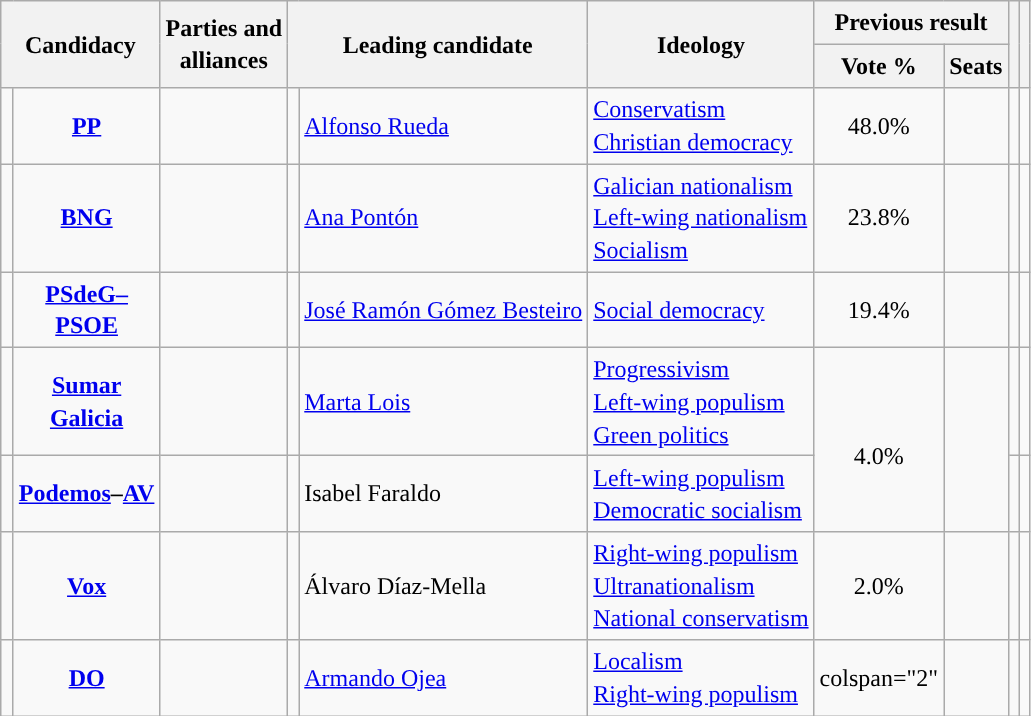<table class="wikitable" style="line-height:1.35em; text-align:left;">
<tr>
<th colspan="2" rowspan="2">Candidacy</th>
<th rowspan="2">Parties and<br>alliances</th>
<th colspan="2" rowspan="2">Leading candidate</th>
<th rowspan="2">Ideology</th>
<th colspan="2">Previous result</th>
<th rowspan="2"></th>
<th rowspan="2"></th>
</tr>
<tr>
<th>Vote %</th>
<th>Seats</th>
</tr>
<tr>
<td width="1" style="color:inherit;background:"></td>
<td align="center"><strong><a href='#'>PP</a></strong></td>
<td></td>
<td></td>
<td><a href='#'>Alfonso Rueda</a></td>
<td><a href='#'>Conservatism</a><br><a href='#'>Christian democracy</a></td>
<td align="center">48.0%</td>
<td></td>
<td></td>
<td></td>
</tr>
<tr>
<td style="color:inherit;background:"></td>
<td align="center"><strong><a href='#'>BNG</a></strong></td>
<td></td>
<td></td>
<td><a href='#'>Ana Pontón</a></td>
<td><a href='#'>Galician nationalism</a><br><a href='#'>Left-wing nationalism</a><br><a href='#'>Socialism</a></td>
<td align="center">23.8%</td>
<td></td>
<td></td>
<td><br></td>
</tr>
<tr>
<td style="color:inherit;background:"></td>
<td align="center"><strong><a href='#'>PSdeG–<br>PSOE</a></strong></td>
<td></td>
<td></td>
<td><a href='#'>José Ramón Gómez Besteiro</a></td>
<td><a href='#'>Social democracy</a></td>
<td align="center">19.4%</td>
<td></td>
<td></td>
<td></td>
</tr>
<tr>
<td style="color:inherit;background:"></td>
<td align="center"><strong><a href='#'>Sumar<br>Galicia</a></strong></td>
<td></td>
<td></td>
<td><a href='#'>Marta Lois</a></td>
<td><a href='#'>Progressivism</a><br><a href='#'>Left-wing populism</a><br><a href='#'>Green politics</a></td>
<td rowspan="2" align="center"><br>4.0%<br></td>
<td rowspan="2"></td>
<td></td>
<td><br></td>
</tr>
<tr>
<td style="color:inherit;background:"></td>
<td align="center"><strong><a href='#'>Podemos</a>–<a href='#'>AV</a></strong></td>
<td></td>
<td></td>
<td>Isabel Faraldo</td>
<td><a href='#'>Left-wing populism</a><br><a href='#'>Democratic socialism</a></td>
<td></td>
<td><br><br></td>
</tr>
<tr>
<td style="color:inherit;background:"></td>
<td align="center"><strong><a href='#'>Vox</a></strong></td>
<td></td>
<td></td>
<td>Álvaro Díaz-Mella</td>
<td><a href='#'>Right-wing populism</a><br><a href='#'>Ultranationalism</a><br><a href='#'>National conservatism</a></td>
<td align="center">2.0%</td>
<td></td>
<td></td>
<td></td>
</tr>
<tr>
<td style="color:inherit;background:"></td>
<td align="center"><strong><a href='#'>DO</a></strong></td>
<td></td>
<td></td>
<td><a href='#'>Armando Ojea</a></td>
<td><a href='#'>Localism</a><br><a href='#'>Right-wing populism</a></td>
<td>colspan="2" </td>
<td></td>
<td></td>
</tr>
</table>
